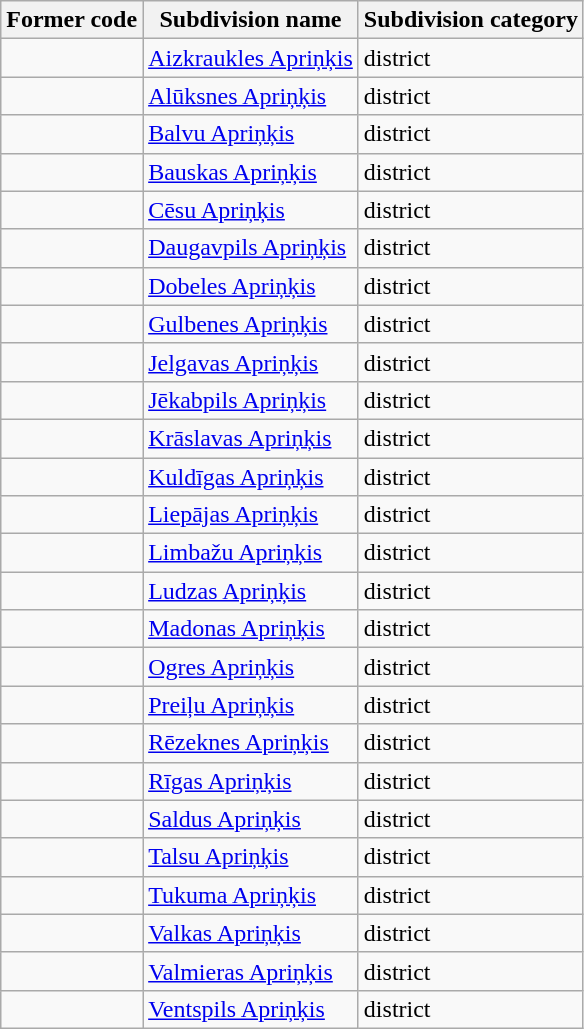<table class="wikitable sortable mw-collapsible">
<tr>
<th>Former code</th>
<th>Subdivision name</th>
<th>Subdivision category</th>
</tr>
<tr>
<td></td>
<td><a href='#'>Aizkraukles Apriņķis</a></td>
<td>district</td>
</tr>
<tr>
<td></td>
<td><a href='#'>Alūksnes Apriņķis</a></td>
<td>district</td>
</tr>
<tr>
<td></td>
<td><a href='#'>Balvu Apriņķis</a></td>
<td>district</td>
</tr>
<tr>
<td></td>
<td><a href='#'>Bauskas Apriņķis</a></td>
<td>district</td>
</tr>
<tr>
<td></td>
<td><a href='#'>Cēsu Apriņķis</a></td>
<td>district</td>
</tr>
<tr>
<td></td>
<td><a href='#'>Daugavpils Apriņķis</a></td>
<td>district</td>
</tr>
<tr>
<td></td>
<td><a href='#'>Dobeles Apriņķis</a></td>
<td>district</td>
</tr>
<tr>
<td></td>
<td><a href='#'>Gulbenes Apriņķis</a></td>
<td>district</td>
</tr>
<tr>
<td></td>
<td><a href='#'>Jelgavas Apriņķis</a></td>
<td>district</td>
</tr>
<tr>
<td></td>
<td><a href='#'>Jēkabpils Apriņķis</a></td>
<td>district</td>
</tr>
<tr>
<td></td>
<td><a href='#'>Krāslavas Apriņķis</a></td>
<td>district</td>
</tr>
<tr>
<td></td>
<td><a href='#'>Kuldīgas Apriņķis</a></td>
<td>district</td>
</tr>
<tr>
<td></td>
<td><a href='#'>Liepājas Apriņķis</a></td>
<td>district</td>
</tr>
<tr>
<td></td>
<td><a href='#'>Limbažu Apriņķis</a></td>
<td>district</td>
</tr>
<tr>
<td></td>
<td><a href='#'>Ludzas Apriņķis</a></td>
<td>district</td>
</tr>
<tr>
<td></td>
<td><a href='#'>Madonas Apriņķis</a></td>
<td>district</td>
</tr>
<tr>
<td></td>
<td><a href='#'>Ogres Apriņķis</a></td>
<td>district</td>
</tr>
<tr>
<td></td>
<td><a href='#'>Preiļu Apriņķis</a></td>
<td>district</td>
</tr>
<tr>
<td></td>
<td><a href='#'>Rēzeknes Apriņķis</a></td>
<td>district</td>
</tr>
<tr>
<td></td>
<td><a href='#'>Rīgas Apriņķis</a></td>
<td>district</td>
</tr>
<tr>
<td></td>
<td><a href='#'>Saldus Apriņķis</a></td>
<td>district</td>
</tr>
<tr>
<td></td>
<td><a href='#'>Talsu Apriņķis</a></td>
<td>district</td>
</tr>
<tr>
<td></td>
<td><a href='#'>Tukuma Apriņķis</a></td>
<td>district</td>
</tr>
<tr>
<td></td>
<td><a href='#'>Valkas Apriņķis</a></td>
<td>district</td>
</tr>
<tr>
<td></td>
<td><a href='#'>Valmieras Apriņķis</a></td>
<td>district</td>
</tr>
<tr>
<td></td>
<td><a href='#'>Ventspils Apriņķis</a></td>
<td>district</td>
</tr>
</table>
